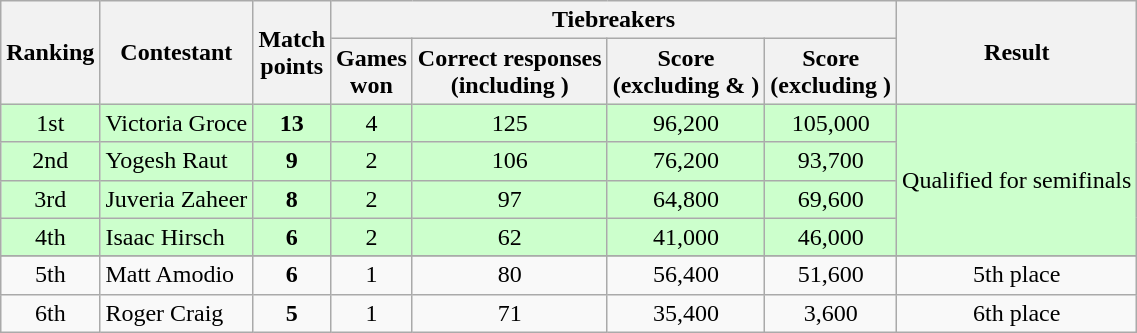<table class="wikitable" style="text-align: center;">
<tr>
<th rowspan="2">Ranking</th>
<th rowspan="2">Contestant</th>
<th rowspan="2">Match<br>points</th>
<th colspan="4">Tiebreakers</th>
<th rowspan="2">Result</th>
</tr>
<tr>
<th>Games<br>won</th>
<th>Correct responses<br>(including )</th>
<th>Score<br>(excluding  & )</th>
<th>Score<br>(excluding )</th>
</tr>
<tr style="background:#ccffcc">
<td>1st</td>
<td style="text-align:left;">Victoria Groce</td>
<td><strong>13</strong></td>
<td>4</td>
<td>125</td>
<td>96,200</td>
<td>105,000</td>
<td rowspan=4>Qualified for semifinals</td>
</tr>
<tr style="background:#ccffcc">
<td>2nd</td>
<td style="text-align:left;">Yogesh Raut</td>
<td><strong>9</strong></td>
<td>2</td>
<td>106</td>
<td>76,200</td>
<td>93,700</td>
</tr>
<tr style="background:#ccffcc">
<td>3rd</td>
<td style="text-align:left;">Juveria Zaheer</td>
<td><strong>8</strong></td>
<td>2</td>
<td>97</td>
<td>64,800</td>
<td>69,600</td>
</tr>
<tr style="background:#ccffcc">
<td>4th</td>
<td style="text-align:left;">Isaac Hirsch</td>
<td><strong>6</strong></td>
<td>2</td>
<td>62</td>
<td>41,000</td>
<td>46,000</td>
</tr>
<tr style="background:#ccffcc">
</tr>
<tr>
<td>5th</td>
<td style="text-align:left;">Matt Amodio</td>
<td><strong>6</strong></td>
<td>1</td>
<td>80</td>
<td>56,400</td>
<td>51,600</td>
<td>5th place</td>
</tr>
<tr>
<td>6th</td>
<td style="text-align:left;">Roger Craig</td>
<td><strong>5</strong></td>
<td>1</td>
<td>71</td>
<td>35,400</td>
<td>3,600</td>
<td>6th place</td>
</tr>
</table>
